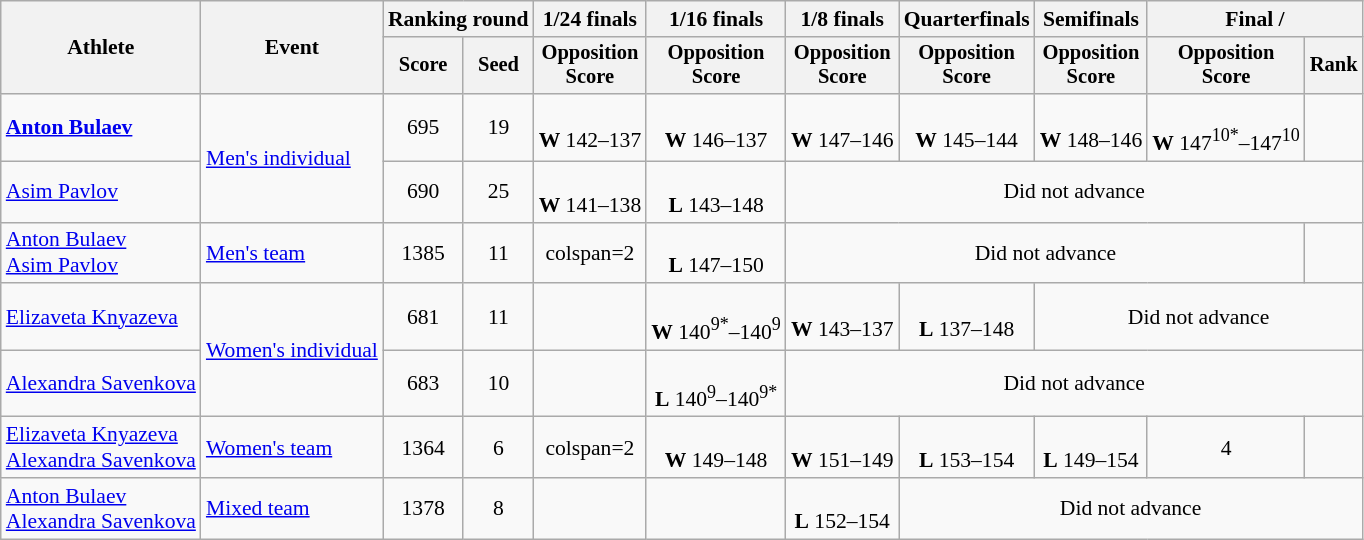<table class="wikitable" style="text-align:center; font-size:90%">
<tr>
<th rowspan=2>Athlete</th>
<th rowspan=2>Event</th>
<th colspan=2>Ranking round</th>
<th>1/24 finals</th>
<th>1/16 finals</th>
<th>1/8 finals</th>
<th>Quarterfinals</th>
<th>Semifinals</th>
<th colspan=2>Final / </th>
</tr>
<tr style="font-size:95%">
<th>Score</th>
<th>Seed</th>
<th>Opposition<br>Score</th>
<th>Opposition<br>Score</th>
<th>Opposition<br>Score</th>
<th>Opposition<br>Score</th>
<th>Opposition<br>Score</th>
<th>Opposition<br>Score</th>
<th>Rank</th>
</tr>
<tr>
<td align=left><strong><a href='#'>Anton Bulaev</a></strong></td>
<td rowspan=2 align=left><a href='#'>Men's individual</a></td>
<td>695</td>
<td>19</td>
<td><br><strong>W</strong> 142–137</td>
<td><br><strong>W</strong> 146–137</td>
<td><br><strong>W</strong> 147–146</td>
<td><br><strong>W</strong> 145–144</td>
<td><br><strong>W</strong> 148–146</td>
<td><br><strong>W</strong> 147<sup>10*</sup>–147<sup>10</sup></td>
<td></td>
</tr>
<tr>
<td align=left><a href='#'>Asim Pavlov</a></td>
<td>690</td>
<td>25</td>
<td><br><strong>W</strong> 141–138</td>
<td><br><strong>L</strong> 143–148</td>
<td colspan=5>Did not advance</td>
</tr>
<tr>
<td align=left><a href='#'>Anton Bulaev</a><br><a href='#'>Asim Pavlov</a></td>
<td align=left><a href='#'>Men's team</a></td>
<td>1385</td>
<td>11</td>
<td>colspan=2 </td>
<td><br><strong>L</strong> 147–150</td>
<td colspan=4>Did not advance</td>
</tr>
<tr>
<td align=left><a href='#'>Elizaveta Knyazeva</a></td>
<td rowspan=2 align=left><a href='#'>Women's individual</a></td>
<td>681</td>
<td>11</td>
<td></td>
<td><br><strong>W</strong> 140<sup>9*</sup>–140<sup>9</sup></td>
<td><br><strong>W</strong> 143–137</td>
<td><br><strong>L</strong> 137–148</td>
<td colspan=3>Did not advance</td>
</tr>
<tr>
<td align=left><a href='#'>Alexandra Savenkova</a></td>
<td>683</td>
<td>10</td>
<td></td>
<td><br><strong>L</strong> 140<sup>9</sup>–140<sup>9*</sup></td>
<td colspan=5>Did not advance</td>
</tr>
<tr>
<td align=left><a href='#'>Elizaveta Knyazeva</a><br><a href='#'>Alexandra Savenkova</a></td>
<td align=left><a href='#'>Women's team</a></td>
<td>1364</td>
<td>6</td>
<td>colspan=2 </td>
<td><br><strong>W</strong> 149–148</td>
<td><br><strong>W</strong> 151–149</td>
<td><br><strong>L</strong> 153–154</td>
<td><br><strong>L</strong> 149–154</td>
<td>4</td>
</tr>
<tr>
<td align=left><a href='#'>Anton Bulaev</a><br><a href='#'>Alexandra Savenkova</a></td>
<td align=left><a href='#'>Mixed team</a></td>
<td>1378</td>
<td>8</td>
<td></td>
<td></td>
<td><br><strong>L</strong> 152–154</td>
<td colspan=4>Did not advance</td>
</tr>
</table>
